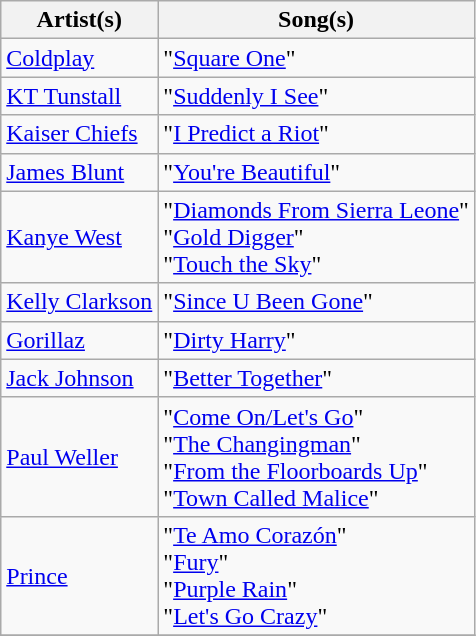<table class="wikitable">
<tr>
<th>Artist(s)</th>
<th>Song(s)</th>
</tr>
<tr>
<td><a href='#'>Coldplay</a></td>
<td>"<a href='#'>Square One</a>"</td>
</tr>
<tr>
<td><a href='#'>KT Tunstall</a></td>
<td>"<a href='#'>Suddenly I See</a>"</td>
</tr>
<tr>
<td><a href='#'>Kaiser Chiefs</a></td>
<td>"<a href='#'>I Predict a Riot</a>"</td>
</tr>
<tr>
<td><a href='#'>James Blunt</a></td>
<td>"<a href='#'>You're Beautiful</a>"</td>
</tr>
<tr>
<td><a href='#'>Kanye West</a></td>
<td>"<a href='#'>Diamonds From Sierra Leone</a>"<br>"<a href='#'>Gold Digger</a>"<br>"<a href='#'>Touch the Sky</a>"</td>
</tr>
<tr>
<td><a href='#'>Kelly Clarkson</a></td>
<td>"<a href='#'>Since U Been Gone</a>"</td>
</tr>
<tr>
<td><a href='#'>Gorillaz</a></td>
<td>"<a href='#'>Dirty Harry</a>"</td>
</tr>
<tr>
<td><a href='#'>Jack Johnson</a></td>
<td>"<a href='#'>Better Together</a>"</td>
</tr>
<tr>
<td><a href='#'>Paul Weller</a></td>
<td>"<a href='#'>Come On/Let's Go</a>"<br>"<a href='#'>The Changingman</a>"<br>"<a href='#'>From the Floorboards Up</a>"<br>"<a href='#'>Town Called Malice</a>"</td>
</tr>
<tr>
<td><a href='#'>Prince</a></td>
<td>"<a href='#'>Te Amo Corazón</a>"<br>"<a href='#'>Fury</a>"<br>"<a href='#'>Purple Rain</a>"<br>"<a href='#'>Let's Go Crazy</a>"</td>
</tr>
<tr>
</tr>
</table>
